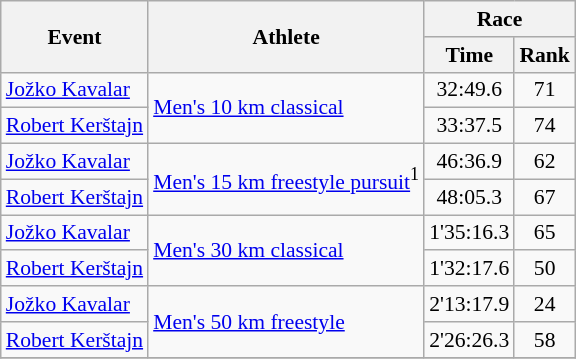<table class="wikitable" border="1" style="font-size:90%">
<tr>
<th rowspan=2>Event</th>
<th rowspan=2>Athlete</th>
<th colspan=2>Race</th>
</tr>
<tr>
<th>Time</th>
<th>Rank</th>
</tr>
<tr>
<td><a href='#'>Jožko Kavalar</a></td>
<td rowspan="2"><a href='#'>Men's 10 km classical</a></td>
<td align=center>32:49.6</td>
<td align=center>71</td>
</tr>
<tr>
<td><a href='#'>Robert Kerštajn</a></td>
<td align=center>33:37.5</td>
<td align=center>74</td>
</tr>
<tr>
<td><a href='#'>Jožko Kavalar</a></td>
<td rowspan="2"><a href='#'>Men's 15 km freestyle pursuit</a><sup>1</sup></td>
<td align=center>46:36.9</td>
<td align=center>62</td>
</tr>
<tr>
<td><a href='#'>Robert Kerštajn</a></td>
<td align=center>48:05.3</td>
<td align=center>67</td>
</tr>
<tr>
<td><a href='#'>Jožko Kavalar</a></td>
<td rowspan="2"><a href='#'>Men's 30 km classical</a></td>
<td align=center>1'35:16.3</td>
<td align=center>65</td>
</tr>
<tr>
<td><a href='#'>Robert Kerštajn</a></td>
<td align=center>1'32:17.6</td>
<td align=center>50</td>
</tr>
<tr>
<td><a href='#'>Jožko Kavalar</a></td>
<td rowspan="2"><a href='#'>Men's 50 km freestyle</a></td>
<td align=center>2'13:17.9</td>
<td align=center>24</td>
</tr>
<tr>
<td><a href='#'>Robert Kerštajn</a></td>
<td align=center>2'26:26.3</td>
<td align=center>58</td>
</tr>
<tr>
</tr>
</table>
